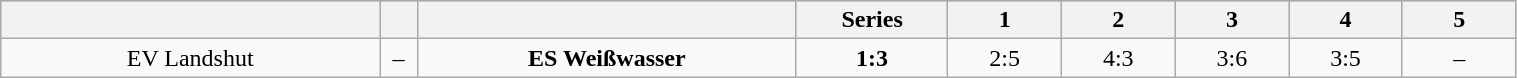<table class="wikitable" width="80%">
<tr style="background-color:#c0c0c0;">
<th style="width:25%;"></th>
<th style="width:2.5%;"></th>
<th style="width:25%;"></th>
<th style="width:10%;">Series</th>
<th style="width:7.5%;">1</th>
<th style="width:7.5%;">2</th>
<th style="width:7.5%;">3</th>
<th style="width:7.5%;">4</th>
<th style="width:7.5%;">5</th>
</tr>
<tr align="center">
<td>EV Landshut</td>
<td>–</td>
<td><strong>ES Weißwasser</strong></td>
<td><strong>1:3</strong></td>
<td>2:5</td>
<td>4:3</td>
<td>3:6</td>
<td>3:5</td>
<td>–</td>
</tr>
</table>
